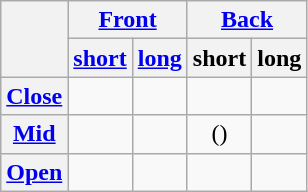<table class="wikitable" style="text-align: center;">
<tr>
<th rowspan="2"> </th>
<th colspan="2"><a href='#'>Front</a></th>
<th colspan="2"><a href='#'>Back</a></th>
</tr>
<tr>
<th><a href='#'>short</a></th>
<th><a href='#'>long</a></th>
<th>short</th>
<th>long</th>
</tr>
<tr>
<th><a href='#'>Close</a></th>
<td></td>
<td></td>
<td></td>
<td></td>
</tr>
<tr>
<th><a href='#'>Mid</a></th>
<td></td>
<td></td>
<td>()</td>
<td></td>
</tr>
<tr>
<th><a href='#'>Open</a></th>
<td></td>
<td></td>
<td></td>
<td></td>
</tr>
</table>
